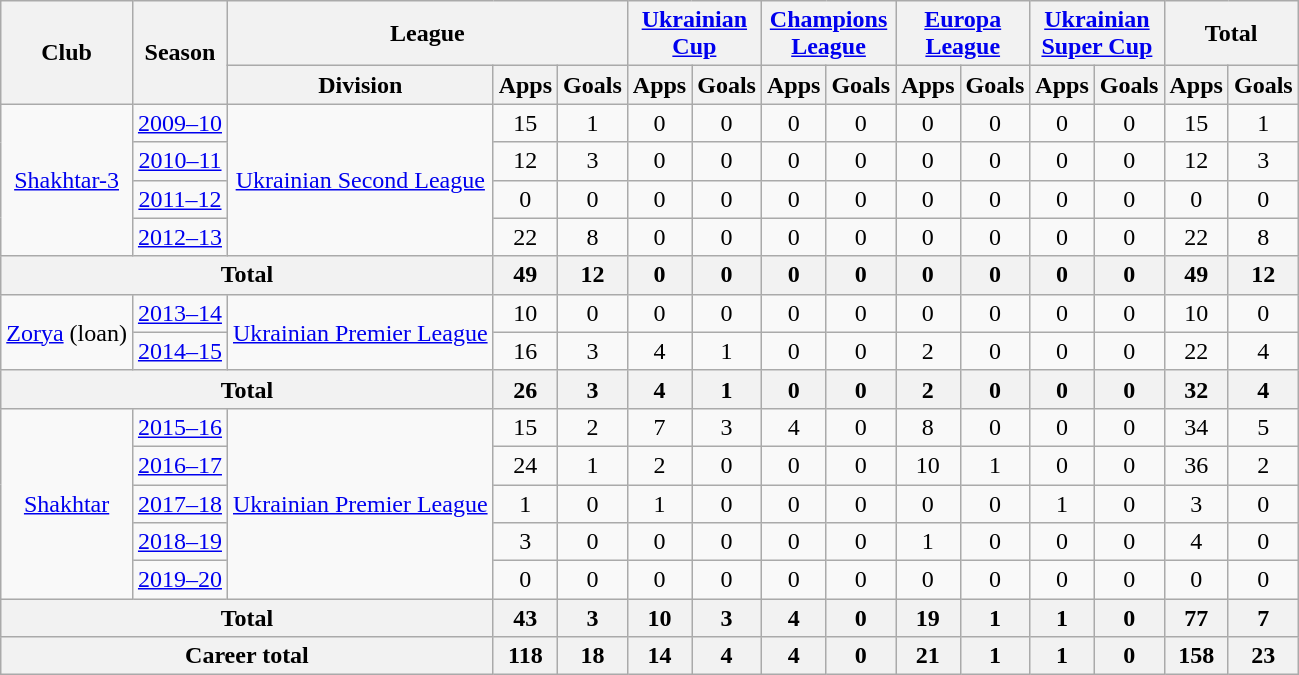<table class="wikitable" style="text-align:center">
<tr>
<th rowspan="2">Club</th>
<th rowspan="2">Season</th>
<th colspan="3">League</th>
<th colspan="2"><a href='#'>Ukrainian<br>Cup</a></th>
<th colspan="2"><a href='#'>Champions<br>League</a></th>
<th colspan="2"><a href='#'>Europa<br>League</a></th>
<th colspan="2"><a href='#'>Ukrainian<br>Super Cup</a></th>
<th colspan="2">Total</th>
</tr>
<tr>
<th>Division</th>
<th>Apps</th>
<th>Goals</th>
<th>Apps</th>
<th>Goals</th>
<th>Apps</th>
<th>Goals</th>
<th>Apps</th>
<th>Goals</th>
<th>Apps</th>
<th>Goals</th>
<th>Apps</th>
<th>Goals</th>
</tr>
<tr>
<td rowspan="4"><a href='#'>Shakhtar-3</a></td>
<td><a href='#'>2009–10</a></td>
<td rowspan="4"><a href='#'>Ukrainian Second League</a></td>
<td>15</td>
<td>1</td>
<td>0</td>
<td>0</td>
<td>0</td>
<td>0</td>
<td>0</td>
<td>0</td>
<td>0</td>
<td>0</td>
<td>15</td>
<td>1</td>
</tr>
<tr>
<td><a href='#'>2010–11</a></td>
<td>12</td>
<td>3</td>
<td>0</td>
<td>0</td>
<td>0</td>
<td>0</td>
<td>0</td>
<td>0</td>
<td>0</td>
<td>0</td>
<td>12</td>
<td>3</td>
</tr>
<tr>
<td><a href='#'>2011–12</a></td>
<td>0</td>
<td>0</td>
<td>0</td>
<td>0</td>
<td>0</td>
<td>0</td>
<td>0</td>
<td>0</td>
<td>0</td>
<td>0</td>
<td>0</td>
<td>0</td>
</tr>
<tr>
<td><a href='#'>2012–13</a></td>
<td>22</td>
<td>8</td>
<td>0</td>
<td>0</td>
<td>0</td>
<td>0</td>
<td>0</td>
<td>0</td>
<td>0</td>
<td>0</td>
<td>22</td>
<td>8</td>
</tr>
<tr>
<th colspan="3">Total</th>
<th>49</th>
<th>12</th>
<th>0</th>
<th>0</th>
<th>0</th>
<th>0</th>
<th>0</th>
<th>0</th>
<th>0</th>
<th>0</th>
<th>49</th>
<th>12</th>
</tr>
<tr>
<td rowspan="2"><a href='#'>Zorya</a> (loan)</td>
<td><a href='#'>2013–14</a></td>
<td rowspan="2"><a href='#'>Ukrainian Premier League</a></td>
<td>10</td>
<td>0</td>
<td>0</td>
<td>0</td>
<td>0</td>
<td>0</td>
<td>0</td>
<td>0</td>
<td>0</td>
<td>0</td>
<td>10</td>
<td>0</td>
</tr>
<tr>
<td><a href='#'>2014–15</a></td>
<td>16</td>
<td>3</td>
<td>4</td>
<td>1</td>
<td>0</td>
<td>0</td>
<td>2</td>
<td>0</td>
<td>0</td>
<td>0</td>
<td>22</td>
<td>4</td>
</tr>
<tr>
<th colspan="3">Total</th>
<th>26</th>
<th>3</th>
<th>4</th>
<th>1</th>
<th>0</th>
<th>0</th>
<th>2</th>
<th>0</th>
<th>0</th>
<th>0</th>
<th>32</th>
<th>4</th>
</tr>
<tr>
<td rowspan="5"><a href='#'>Shakhtar</a></td>
<td><a href='#'>2015–16</a></td>
<td rowspan="5"><a href='#'>Ukrainian Premier League</a></td>
<td>15</td>
<td>2</td>
<td>7</td>
<td>3</td>
<td>4</td>
<td>0</td>
<td>8</td>
<td>0</td>
<td>0</td>
<td>0</td>
<td>34</td>
<td>5</td>
</tr>
<tr>
<td><a href='#'>2016–17</a></td>
<td>24</td>
<td>1</td>
<td>2</td>
<td>0</td>
<td>0</td>
<td>0</td>
<td>10</td>
<td>1</td>
<td>0</td>
<td>0</td>
<td>36</td>
<td>2</td>
</tr>
<tr>
<td><a href='#'>2017–18</a></td>
<td>1</td>
<td>0</td>
<td>1</td>
<td>0</td>
<td>0</td>
<td>0</td>
<td>0</td>
<td>0</td>
<td>1</td>
<td>0</td>
<td>3</td>
<td>0</td>
</tr>
<tr>
<td><a href='#'>2018–19</a></td>
<td>3</td>
<td>0</td>
<td>0</td>
<td>0</td>
<td>0</td>
<td>0</td>
<td>1</td>
<td>0</td>
<td>0</td>
<td>0</td>
<td>4</td>
<td>0</td>
</tr>
<tr>
<td><a href='#'>2019–20</a></td>
<td>0</td>
<td>0</td>
<td>0</td>
<td>0</td>
<td>0</td>
<td>0</td>
<td>0</td>
<td>0</td>
<td>0</td>
<td>0</td>
<td>0</td>
<td>0</td>
</tr>
<tr>
<th colspan="3">Total</th>
<th>43</th>
<th>3</th>
<th>10</th>
<th>3</th>
<th>4</th>
<th>0</th>
<th>19</th>
<th>1</th>
<th>1</th>
<th>0</th>
<th>77</th>
<th>7</th>
</tr>
<tr>
<th colspan="3">Career total</th>
<th>118</th>
<th>18</th>
<th>14</th>
<th>4</th>
<th>4</th>
<th>0</th>
<th>21</th>
<th>1</th>
<th>1</th>
<th>0</th>
<th>158</th>
<th>23</th>
</tr>
</table>
